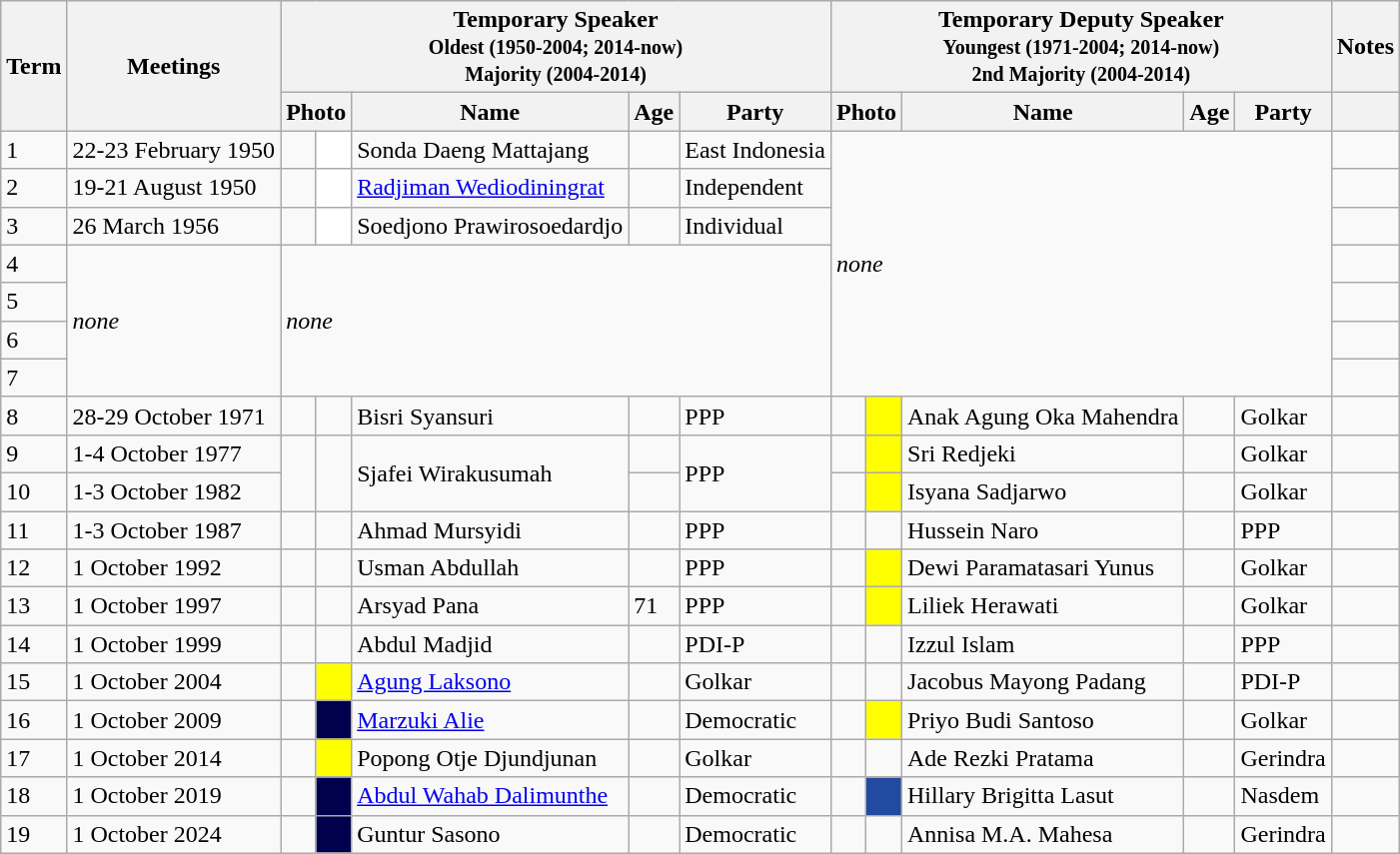<table class="wikitable">
<tr>
<th rowspan="2">Term</th>
<th rowspan="2">Meetings</th>
<th colspan="5">Temporary Speaker<br><small>Oldest (1950-2004; 2014-now)<br>Majority (2004-2014)</small></th>
<th colspan="5">Temporary Deputy Speaker<br><small>Youngest (1971-2004; 2014-now)<br>2nd Majority (2004-2014)</small></th>
<th>Notes</th>
</tr>
<tr>
<th colspan="2">Photo</th>
<th>Name</th>
<th>Age</th>
<th>Party</th>
<th colspan="2">Photo</th>
<th>Name</th>
<th>Age</th>
<th>Party</th>
<th></th>
</tr>
<tr>
<td>1</td>
<td>22-23 February 1950</td>
<td></td>
<td style="background-color:white"></td>
<td>Sonda Daeng Mattajang</td>
<td></td>
<td>East Indonesia</td>
<td colspan="5" rowspan="7"><em>none</em></td>
<td></td>
</tr>
<tr>
<td>2</td>
<td>19-21 August 1950</td>
<td></td>
<td style="background-color:white"></td>
<td><a href='#'>Radjiman Wediodiningrat</a></td>
<td></td>
<td>Independent</td>
<td></td>
</tr>
<tr>
<td>3</td>
<td>26 March 1956</td>
<td></td>
<td style="background-color:white"></td>
<td>Soedjono Prawirosoedardjo</td>
<td></td>
<td>Individual</td>
<td></td>
</tr>
<tr>
<td>4</td>
<td rowspan="4"><em>none</em></td>
<td colspan="5" rowspan="4"><em>none</em></td>
<td></td>
</tr>
<tr>
<td>5</td>
<td></td>
</tr>
<tr>
<td>6</td>
<td></td>
</tr>
<tr>
<td>7</td>
<td></td>
</tr>
<tr>
<td>8</td>
<td>28-29 October 1971</td>
<td></td>
<td bgcolor=></td>
<td>Bisri Syansuri</td>
<td></td>
<td>PPP</td>
<td></td>
<td bgcolor=#ffff00></td>
<td>Anak Agung Oka Mahendra</td>
<td></td>
<td>Golkar</td>
<td></td>
</tr>
<tr>
<td>9</td>
<td>1-4 October 1977</td>
<td rowspan="2"></td>
<td rowspan="2" bgcolor=></td>
<td rowspan="2">Sjafei Wirakusumah</td>
<td></td>
<td rowspan="2">PPP</td>
<td></td>
<td bgcolor=#ffff00></td>
<td>Sri Redjeki</td>
<td></td>
<td>Golkar</td>
<td></td>
</tr>
<tr>
<td>10</td>
<td>1-3 October 1982</td>
<td></td>
<td></td>
<td bgcolor=#ffff00></td>
<td>Isyana Sadjarwo</td>
<td></td>
<td>Golkar</td>
<td></td>
</tr>
<tr>
<td>11</td>
<td>1-3 October 1987</td>
<td></td>
<td bgcolor=></td>
<td>Ahmad Mursyidi</td>
<td></td>
<td>PPP</td>
<td></td>
<td bgcolor=></td>
<td>Hussein Naro</td>
<td></td>
<td>PPP</td>
<td></td>
</tr>
<tr>
<td>12</td>
<td>1 October 1992</td>
<td></td>
<td bgcolor=></td>
<td>Usman Abdullah</td>
<td></td>
<td>PPP</td>
<td></td>
<td bgcolor=#ffff00></td>
<td>Dewi Paramatasari Yunus</td>
<td></td>
<td>Golkar</td>
<td></td>
</tr>
<tr>
<td>13</td>
<td>1 October 1997</td>
<td></td>
<td bgcolor=></td>
<td>Arsyad Pana</td>
<td>71</td>
<td>PPP</td>
<td></td>
<td bgcolor=#ffff00></td>
<td>Liliek Herawati</td>
<td></td>
<td>Golkar</td>
<td></td>
</tr>
<tr>
<td>14</td>
<td>1 October 1999</td>
<td></td>
<td bgcolor=></td>
<td>Abdul Madjid</td>
<td></td>
<td>PDI-P</td>
<td></td>
<td bgcolor=></td>
<td>Izzul Islam</td>
<td></td>
<td>PPP</td>
<td></td>
</tr>
<tr>
<td>15</td>
<td>1 October 2004</td>
<td></td>
<td bgcolor=#ffff00></td>
<td><a href='#'>Agung Laksono</a></td>
<td></td>
<td>Golkar</td>
<td></td>
<td bgcolor=></td>
<td>Jacobus Mayong Padang</td>
<td></td>
<td>PDI-P</td>
<td></td>
</tr>
<tr>
<td>16</td>
<td>1 October 2009</td>
<td></td>
<td bgcolor=#00004c></td>
<td><a href='#'>Marzuki Alie</a></td>
<td></td>
<td>Democratic</td>
<td></td>
<td bgcolor=#ffff00></td>
<td>Priyo Budi Santoso</td>
<td></td>
<td>Golkar</td>
<td></td>
</tr>
<tr>
<td>17</td>
<td>1 October 2014</td>
<td></td>
<td bgcolor=#ffff00></td>
<td>Popong Otje Djundjunan</td>
<td></td>
<td>Golkar</td>
<td></td>
<td bgcolor=></td>
<td>Ade Rezki Pratama</td>
<td></td>
<td>Gerindra</td>
<td></td>
</tr>
<tr>
<td>18</td>
<td>1 October 2019</td>
<td></td>
<td bgcolor=#00004c></td>
<td><a href='#'>Abdul Wahab Dalimunthe</a></td>
<td></td>
<td>Democratic</td>
<td></td>
<td bgcolor=#214AA0></td>
<td>Hillary Brigitta Lasut</td>
<td></td>
<td>Nasdem</td>
<td></td>
</tr>
<tr>
<td>19</td>
<td>1 October 2024</td>
<td></td>
<td bgcolor=#00004c></td>
<td>Guntur Sasono</td>
<td></td>
<td>Democratic</td>
<td></td>
<td bgcolor=></td>
<td>Annisa M.A. Mahesa</td>
<td></td>
<td>Gerindra</td>
<td></td>
</tr>
</table>
